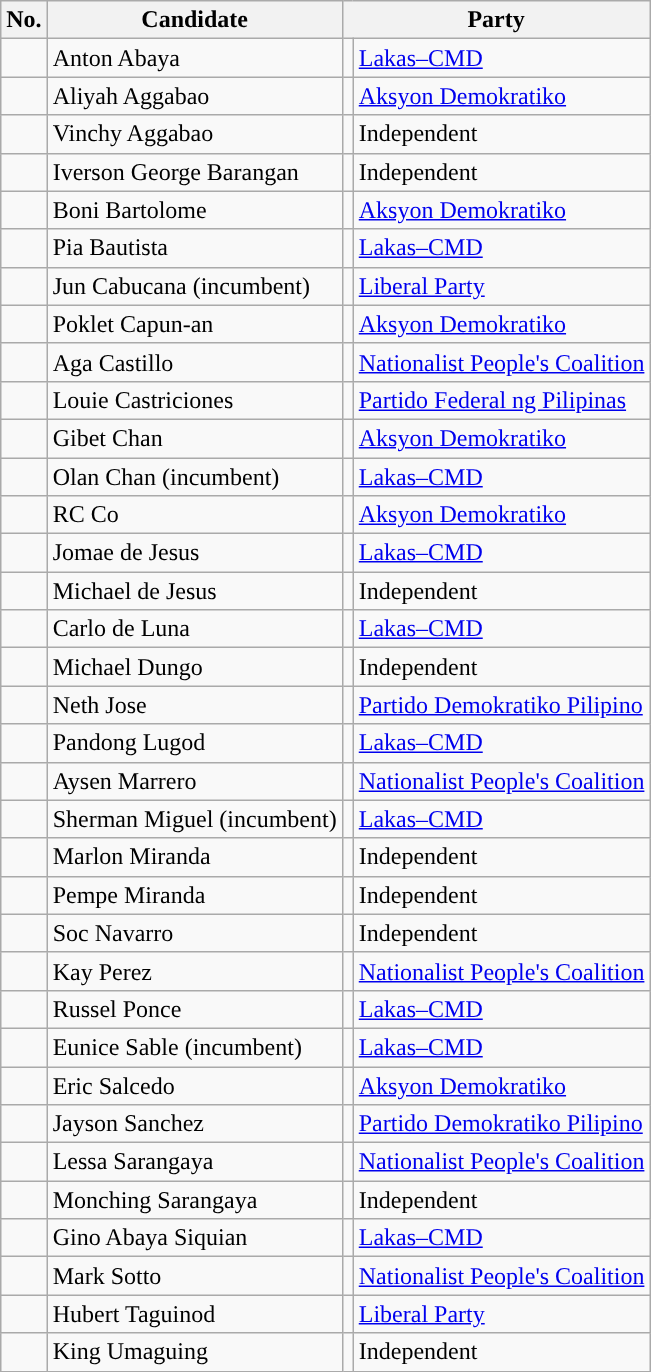<table class="wikitable sortable" style="text-align:left;">
<tr>
<th>No.</th>
<th>Candidate</th>
<th colspan="2">Party</th>
</tr>
<tr>
<td></td>
<td>Anton Abaya</td>
<td></td>
<td><a href='#'>Lakas–CMD</a></td>
</tr>
<tr>
<td></td>
<td>Aliyah Aggabao</td>
<td></td>
<td><a href='#'>Aksyon Demokratiko</a></td>
</tr>
<tr>
<td></td>
<td>Vinchy Aggabao</td>
<td></td>
<td>Independent</td>
</tr>
<tr>
<td></td>
<td>Iverson George Barangan</td>
<td></td>
<td>Independent</td>
</tr>
<tr>
<td></td>
<td>Boni Bartolome</td>
<td></td>
<td><a href='#'>Aksyon Demokratiko</a></td>
</tr>
<tr>
<td></td>
<td>Pia Bautista</td>
<td></td>
<td><a href='#'>Lakas–CMD</a></td>
</tr>
<tr>
<td></td>
<td>Jun Cabucana (incumbent)</td>
<td></td>
<td><a href='#'>Liberal Party</a></td>
</tr>
<tr>
<td></td>
<td>Poklet Capun-an</td>
<td></td>
<td><a href='#'>Aksyon Demokratiko</a></td>
</tr>
<tr>
<td></td>
<td>Aga Castillo</td>
<td></td>
<td><a href='#'>Nationalist People's Coalition</a></td>
</tr>
<tr>
<td></td>
<td>Louie Castriciones</td>
<td></td>
<td><a href='#'>Partido Federal ng Pilipinas</a></td>
</tr>
<tr>
<td></td>
<td>Gibet Chan</td>
<td></td>
<td><a href='#'>Aksyon Demokratiko</a></td>
</tr>
<tr>
<td></td>
<td>Olan Chan (incumbent)</td>
<td></td>
<td><a href='#'>Lakas–CMD</a></td>
</tr>
<tr>
<td></td>
<td>RC Co</td>
<td></td>
<td><a href='#'>Aksyon Demokratiko</a></td>
</tr>
<tr>
<td></td>
<td>Jomae de Jesus</td>
<td></td>
<td><a href='#'>Lakas–CMD</a></td>
</tr>
<tr>
<td></td>
<td>Michael de Jesus</td>
<td></td>
<td>Independent</td>
</tr>
<tr>
<td></td>
<td>Carlo de Luna</td>
<td></td>
<td><a href='#'>Lakas–CMD</a></td>
</tr>
<tr>
<td></td>
<td>Michael Dungo</td>
<td></td>
<td>Independent</td>
</tr>
<tr>
<td></td>
<td>Neth Jose</td>
<td></td>
<td><a href='#'>Partido Demokratiko Pilipino</a></td>
</tr>
<tr>
<td></td>
<td>Pandong Lugod</td>
<td></td>
<td><a href='#'>Lakas–CMD</a></td>
</tr>
<tr>
<td></td>
<td>Aysen Marrero</td>
<td></td>
<td><a href='#'>Nationalist People's Coalition</a></td>
</tr>
<tr>
<td></td>
<td>Sherman Miguel (incumbent)</td>
<td></td>
<td><a href='#'>Lakas–CMD</a></td>
</tr>
<tr>
<td></td>
<td>Marlon Miranda</td>
<td></td>
<td>Independent</td>
</tr>
<tr>
<td></td>
<td>Pempe Miranda</td>
<td></td>
<td>Independent</td>
</tr>
<tr>
<td></td>
<td>Soc Navarro</td>
<td></td>
<td>Independent</td>
</tr>
<tr>
<td></td>
<td>Kay Perez</td>
<td></td>
<td><a href='#'>Nationalist People's Coalition</a></td>
</tr>
<tr>
<td></td>
<td>Russel Ponce</td>
<td></td>
<td><a href='#'>Lakas–CMD</a></td>
</tr>
<tr>
<td></td>
<td>Eunice Sable (incumbent)</td>
<td></td>
<td><a href='#'>Lakas–CMD</a></td>
</tr>
<tr>
<td></td>
<td>Eric Salcedo</td>
<td></td>
<td><a href='#'>Aksyon Demokratiko</a></td>
</tr>
<tr>
<td></td>
<td>Jayson Sanchez</td>
<td></td>
<td><a href='#'>Partido Demokratiko Pilipino</a></td>
</tr>
<tr>
<td></td>
<td>Lessa Sarangaya</td>
<td></td>
<td><a href='#'>Nationalist People's Coalition</a></td>
</tr>
<tr>
<td></td>
<td>Monching Sarangaya</td>
<td></td>
<td>Independent</td>
</tr>
<tr>
<td></td>
<td>Gino Abaya Siquian</td>
<td></td>
<td><a href='#'>Lakas–CMD</a></td>
</tr>
<tr>
<td></td>
<td>Mark Sotto</td>
<td></td>
<td><a href='#'>Nationalist People's Coalition</a></td>
</tr>
<tr>
<td></td>
<td>Hubert Taguinod</td>
<td></td>
<td><a href='#'>Liberal Party</a></td>
</tr>
<tr>
<td></td>
<td>King Umaguing</td>
<td></td>
<td>Independent</td>
</tr>
</table>
